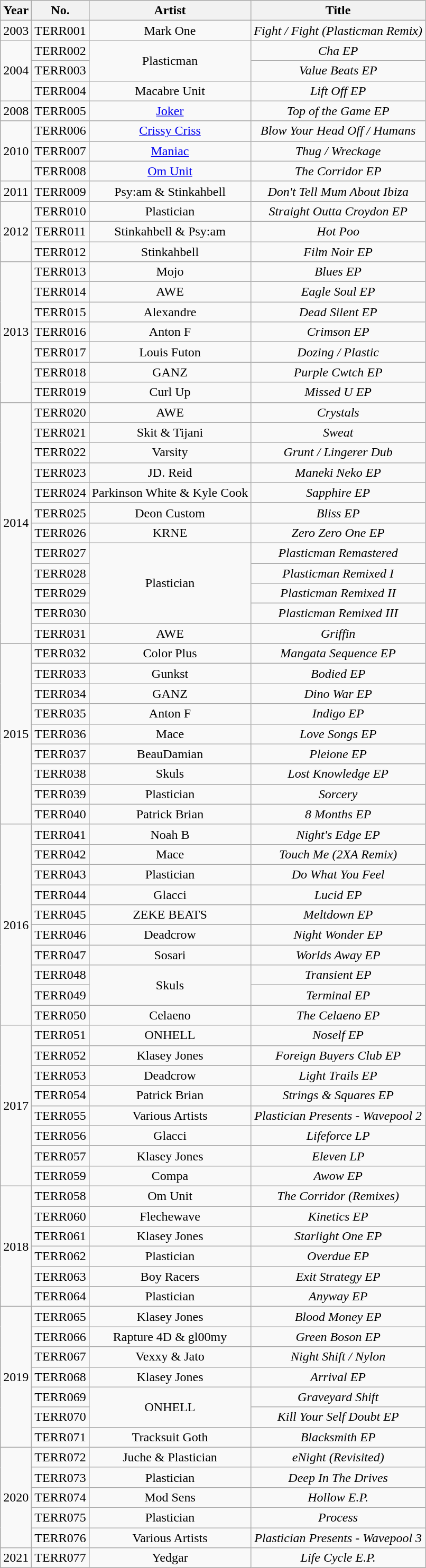<table class="wikitable">
<tr>
<th>Year</th>
<th>No.</th>
<th>Artist</th>
<th>Title</th>
</tr>
<tr>
<td style="text-align:center;">2003</td>
<td align=center>TERR001</td>
<td align=center>Mark One</td>
<td align=center><em>Fight / Fight (Plasticman Remix)</em></td>
</tr>
<tr>
<td style="text-align:center;" rowspan="3">2004</td>
<td align=center>TERR002</td>
<td style="text-align:center;" rowspan="2">Plasticman</td>
<td align=center><em>Cha EP</em></td>
</tr>
<tr>
<td align=center>TERR003</td>
<td align=center><em>Value Beats EP</em></td>
</tr>
<tr>
<td align=center>TERR004</td>
<td align=center>Macabre Unit</td>
<td align=center><em>Lift Off EP</em></td>
</tr>
<tr>
<td align=center>2008</td>
<td align=center>TERR005</td>
<td align=center><a href='#'>Joker</a></td>
<td align=center><em>Top of the Game EP</em></td>
</tr>
<tr>
<td style="text-align:center;" rowspan="3">2010</td>
<td align=center>TERR006</td>
<td align=center><a href='#'>Crissy Criss</a></td>
<td align=center><em>Blow Your Head Off / Humans</em></td>
</tr>
<tr>
<td align=center>TERR007</td>
<td align=center><a href='#'>Maniac</a></td>
<td align=center><em>Thug / Wreckage</em></td>
</tr>
<tr>
<td align=center>TERR008</td>
<td align=center><a href='#'>Om Unit</a></td>
<td align=center><em>The Corridor EP</em></td>
</tr>
<tr>
<td align=center>2011</td>
<td align=center>TERR009</td>
<td align=center>Psy:am & Stinkahbell</td>
<td align=center><em>Don't Tell Mum About Ibiza</em></td>
</tr>
<tr>
<td style="text-align:center;" rowspan="3">2012</td>
<td align=center>TERR010</td>
<td align=center>Plastician</td>
<td align=center><em>Straight Outta Croydon EP</em></td>
</tr>
<tr>
<td align=center>TERR011</td>
<td align=center>Stinkahbell & Psy:am</td>
<td align=center><em>Hot Poo</em></td>
</tr>
<tr>
<td align=center>TERR012</td>
<td align=center>Stinkahbell</td>
<td align=center><em>Film Noir EP</em></td>
</tr>
<tr>
<td style="text-align:center;" rowspan="7">2013</td>
<td align=center>TERR013</td>
<td align=center>Mojo</td>
<td align=center><em>Blues EP</em></td>
</tr>
<tr>
<td align=center>TERR014</td>
<td align=center>AWE</td>
<td align=center><em>Eagle Soul EP</em></td>
</tr>
<tr>
<td align=center>TERR015</td>
<td align=center>Alexandre</td>
<td align=center><em>Dead Silent EP</em></td>
</tr>
<tr>
<td align=center>TERR016</td>
<td align=center>Anton F</td>
<td align=center><em>Crimson EP</em></td>
</tr>
<tr>
<td align=center>TERR017</td>
<td align=center>Louis Futon</td>
<td align=center><em>Dozing / Plastic</em></td>
</tr>
<tr>
<td align=center>TERR018</td>
<td align=center>GANZ</td>
<td align=center><em>Purple Cwtch EP</em></td>
</tr>
<tr>
<td align=center>TERR019</td>
<td align=center>Curl Up</td>
<td align=center><em>Missed U EP</em></td>
</tr>
<tr>
<td style="text-align:center;" rowspan="12">2014</td>
<td align=center>TERR020</td>
<td align=center>AWE</td>
<td align=center><em>Crystals</em></td>
</tr>
<tr>
<td align=center>TERR021</td>
<td align=center>Skit & Tijani</td>
<td align=center><em>Sweat</em></td>
</tr>
<tr>
<td align=center>TERR022</td>
<td align=center>Varsity</td>
<td align=center><em>Grunt / Lingerer Dub</em></td>
</tr>
<tr>
<td align=center>TERR023</td>
<td align=center>JD. Reid</td>
<td align=center><em>Maneki Neko EP</em></td>
</tr>
<tr>
<td align=center>TERR024</td>
<td align=center>Parkinson White & Kyle Cook</td>
<td align=center><em>Sapphire EP</em></td>
</tr>
<tr>
<td align=center>TERR025</td>
<td align=center>Deon Custom</td>
<td align=center><em>Bliss EP</em></td>
</tr>
<tr>
<td align=center>TERR026</td>
<td align=center>KRNE</td>
<td align=center><em>Zero Zero One EP</em></td>
</tr>
<tr>
<td align=center>TERR027</td>
<td style="text-align:center;" rowspan="4">Plastician</td>
<td align=center><em>Plasticman Remastered</em></td>
</tr>
<tr>
<td align=center>TERR028</td>
<td align=center><em>Plasticman Remixed I</em></td>
</tr>
<tr>
<td align=center>TERR029</td>
<td align=center><em>Plasticman Remixed II</em></td>
</tr>
<tr>
<td align=center>TERR030</td>
<td align=center><em>Plasticman Remixed III</em></td>
</tr>
<tr>
<td align=center>TERR031</td>
<td align=center>AWE</td>
<td align=center><em>Griffin</em></td>
</tr>
<tr>
<td style="text-align:center;" rowspan="9">2015</td>
<td align=center>TERR032</td>
<td align=center>Color Plus</td>
<td align=center><em>Mangata Sequence EP</em></td>
</tr>
<tr>
<td align=center>TERR033</td>
<td align=center>Gunkst</td>
<td align=center><em>Bodied EP</em></td>
</tr>
<tr>
<td align=center>TERR034</td>
<td align=center>GANZ</td>
<td align=center><em>Dino War EP</em></td>
</tr>
<tr>
<td align=center>TERR035</td>
<td align=center>Anton F</td>
<td align=center><em>Indigo EP</em></td>
</tr>
<tr>
<td align=center>TERR036</td>
<td align=center>Mace</td>
<td align=center><em>Love Songs EP</em></td>
</tr>
<tr>
<td align=center>TERR037</td>
<td align=center>BeauDamian</td>
<td align=center><em>Pleione EP</em></td>
</tr>
<tr>
<td align=center>TERR038</td>
<td align=center>Skuls</td>
<td align=center><em>Lost Knowledge EP</em></td>
</tr>
<tr>
<td align=center>TERR039</td>
<td align=center>Plastician</td>
<td align=center><em>Sorcery</em></td>
</tr>
<tr>
<td align=center>TERR040</td>
<td align=center>Patrick Brian</td>
<td align=center><em>8 Months EP</em></td>
</tr>
<tr>
<td style="text-align:center;" rowspan="10">2016</td>
<td align=center>TERR041</td>
<td align=center>Noah B</td>
<td align=center><em>Night's Edge EP</em></td>
</tr>
<tr>
<td align=center>TERR042</td>
<td align=center>Mace</td>
<td align=center><em>Touch Me (2XA Remix)</em></td>
</tr>
<tr>
<td align=center>TERR043</td>
<td align=center>Plastician</td>
<td align=center><em>Do What You Feel</em></td>
</tr>
<tr>
<td align=center>TERR044</td>
<td align=center>Glacci</td>
<td align=center><em>Lucid EP</em></td>
</tr>
<tr>
<td align=center>TERR045</td>
<td align=center>ZEKE BEATS</td>
<td align=center><em>Meltdown EP</em></td>
</tr>
<tr>
<td align=center>TERR046</td>
<td align=center>Deadcrow</td>
<td align=center><em>Night Wonder EP</em></td>
</tr>
<tr>
<td align=center>TERR047</td>
<td align=center>Sosari</td>
<td align=center><em>Worlds Away EP</em></td>
</tr>
<tr>
<td align=center>TERR048</td>
<td style="text-align:center;" rowspan="2">Skuls</td>
<td align=center><em>Transient EP</em></td>
</tr>
<tr>
<td align=center>TERR049</td>
<td align=center><em>Terminal EP</em></td>
</tr>
<tr>
<td align=center>TERR050</td>
<td align=center>Celaeno</td>
<td align=center><em>The Celaeno EP</em></td>
</tr>
<tr>
<td style="text-align:center;" rowspan="8">2017</td>
<td align=center>TERR051</td>
<td align=center>ONHELL</td>
<td align=center><em>Noself EP</em></td>
</tr>
<tr>
<td align=center>TERR052</td>
<td align=center>Klasey Jones</td>
<td align=center><em>Foreign Buyers Club EP</em></td>
</tr>
<tr>
<td align=center>TERR053</td>
<td align=center>Deadcrow</td>
<td align=center><em>Light Trails EP</em></td>
</tr>
<tr>
<td align=center>TERR054</td>
<td align=center>Patrick Brian</td>
<td align=center><em>Strings & Squares EP</em></td>
</tr>
<tr>
<td align=center>TERR055</td>
<td align=center>Various Artists</td>
<td align=center><em>Plastician Presents - Wavepool 2</em></td>
</tr>
<tr>
<td align=center>TERR056</td>
<td align=center>Glacci</td>
<td align=center><em>Lifeforce LP</em></td>
</tr>
<tr>
<td align=center>TERR057</td>
<td align=center>Klasey Jones</td>
<td align=center><em>Eleven LP</em></td>
</tr>
<tr>
<td align=center>TERR059</td>
<td align=center>Compa</td>
<td align=center><em>Awow EP</em></td>
</tr>
<tr>
<td style="text-align:center;" rowspan="6">2018</td>
<td align=center>TERR058</td>
<td align=center>Om Unit</td>
<td align=center><em>The Corridor (Remixes)</em></td>
</tr>
<tr>
<td align=center>TERR060</td>
<td align=center>Flechewave</td>
<td align=center><em>Kinetics EP</em></td>
</tr>
<tr>
<td align=center>TERR061</td>
<td align=center>Klasey Jones</td>
<td align=center><em>Starlight One EP</em></td>
</tr>
<tr>
<td align=center>TERR062</td>
<td align=center>Plastician</td>
<td align=center><em>Overdue EP</em></td>
</tr>
<tr>
<td align=center>TERR063</td>
<td align=center>Boy Racers</td>
<td align=center><em>Exit Strategy EP</em></td>
</tr>
<tr>
<td align=center>TERR064</td>
<td align=center>Plastician</td>
<td align=center><em>Anyway EP</em></td>
</tr>
<tr>
<td style="text-align:center;" rowspan="7">2019</td>
<td align=center>TERR065</td>
<td align=center>Klasey Jones</td>
<td align=center><em>Blood Money EP</em></td>
</tr>
<tr>
<td align=center>TERR066</td>
<td align=center>Rapture 4D & gl00my</td>
<td align=center><em>Green Boson EP</em></td>
</tr>
<tr>
<td align=center>TERR067</td>
<td align=center>Vexxy & Jato</td>
<td align=center><em>Night Shift / Nylon</em></td>
</tr>
<tr>
<td align=center>TERR068</td>
<td align=center>Klasey Jones</td>
<td align=center><em>Arrival EP</em></td>
</tr>
<tr>
<td align=center>TERR069</td>
<td style="text-align:center;" rowspan="2">ONHELL</td>
<td align=center><em>Graveyard Shift</em></td>
</tr>
<tr>
<td align=center>TERR070</td>
<td align=center><em>Kill Your Self Doubt EP</em></td>
</tr>
<tr>
<td align=center>TERR071</td>
<td align=center>Tracksuit Goth</td>
<td align=center><em>Blacksmith EP</em></td>
</tr>
<tr>
<td rowspan="5" style="text-align:center;">2020</td>
<td align=center>TERR072</td>
<td align=center>Juche & Plastician</td>
<td align=center><em>eNight (Revisited)</em></td>
</tr>
<tr>
<td align="center">TERR073</td>
<td align="center">Plastician</td>
<td align="center"><em>Deep In The Drives</em></td>
</tr>
<tr>
<td align="center">TERR074</td>
<td align="center">Mod Sens</td>
<td align="center"><em>Hollow E.P.</em></td>
</tr>
<tr>
<td align="center">TERR075</td>
<td align="center">Plastician</td>
<td align="center"><em>Process</em></td>
</tr>
<tr>
<td align="center">TERR076</td>
<td align="center">Various Artists</td>
<td align="center"><em>Plastician Presents - Wavepool 3</em></td>
</tr>
<tr>
<td style="text-align:center;" rowspan=“1”>2021</td>
<td align=center>TERR077</td>
<td align=center>Yedgar</td>
<td align=center><em>Life Cycle E.P.</em></td>
</tr>
</table>
